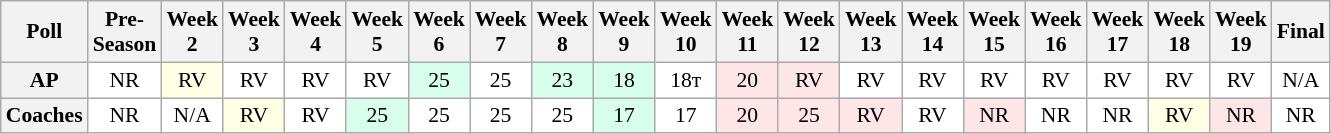<table class="wikitable" style="white-space:nowrap;font-size:90%">
<tr>
<th>Poll</th>
<th>Pre-<br>Season</th>
<th>Week<br>2</th>
<th>Week<br>3</th>
<th>Week<br>4</th>
<th>Week<br>5</th>
<th>Week<br>6</th>
<th>Week<br>7</th>
<th>Week<br>8</th>
<th>Week<br>9</th>
<th>Week<br>10</th>
<th>Week<br>11</th>
<th>Week<br>12</th>
<th>Week<br>13</th>
<th>Week<br>14</th>
<th>Week<br>15</th>
<th>Week<br>16</th>
<th>Week<br>17</th>
<th>Week<br>18</th>
<th>Week<br>19</th>
<th>Final</th>
</tr>
<tr style="text-align:center;">
<th>AP</th>
<td style="background:#FFF;">NR</td>
<td style="background:#FFFFE6;">RV</td>
<td style="background:#FFF;">RV</td>
<td style="background:#FFF;">RV</td>
<td style="background:#FFF;">RV</td>
<td style="background:#D8FFEB;">25</td>
<td style="background:#FFF;">25</td>
<td style="background:#D8FFEB;">23</td>
<td style="background:#D8FFEB;">18</td>
<td style="background:#FFF;">18т</td>
<td style="background:#FFE6E6;">20</td>
<td style="background:#FFE6E6;">RV</td>
<td style="background:#FFF;">RV</td>
<td style="background:#FFF;">RV</td>
<td style="background:#FFF;">RV</td>
<td style="background:#FFF;">RV</td>
<td style="background:#FFF;">RV</td>
<td style="background:#FFF;">RV</td>
<td style="background:#FFF;">RV</td>
<td style="background:#FFF;">N/A</td>
</tr>
<tr style="text-align:center;">
<th>Coaches</th>
<td style="background:#FFF;">NR</td>
<td style="background:#FFF;">N/A</td>
<td style="background:#FFFFE6;">RV</td>
<td style="background:#FFF;">RV</td>
<td style="background:#D8FFEB;">25</td>
<td style="background:#FFF;">25</td>
<td style="background:#FFF;">25</td>
<td style="background:#FFF;">25</td>
<td style="background:#D8FFEB;">17</td>
<td style="background:#FFF;">17</td>
<td style="background:#FFE6E6;">20</td>
<td style="background:#FFE6E6;">25</td>
<td style="background:#FFE6E6;">RV</td>
<td style="background:#FFF;">RV</td>
<td style="background:#FFE6E6;">NR</td>
<td style="background:#FFF;">NR</td>
<td style="background:#FFF;">NR</td>
<td style="background:#FFFFE6;">RV</td>
<td style="background:#FFE6E6;">NR</td>
<td style="background:#FFF;">NR</td>
</tr>
</table>
